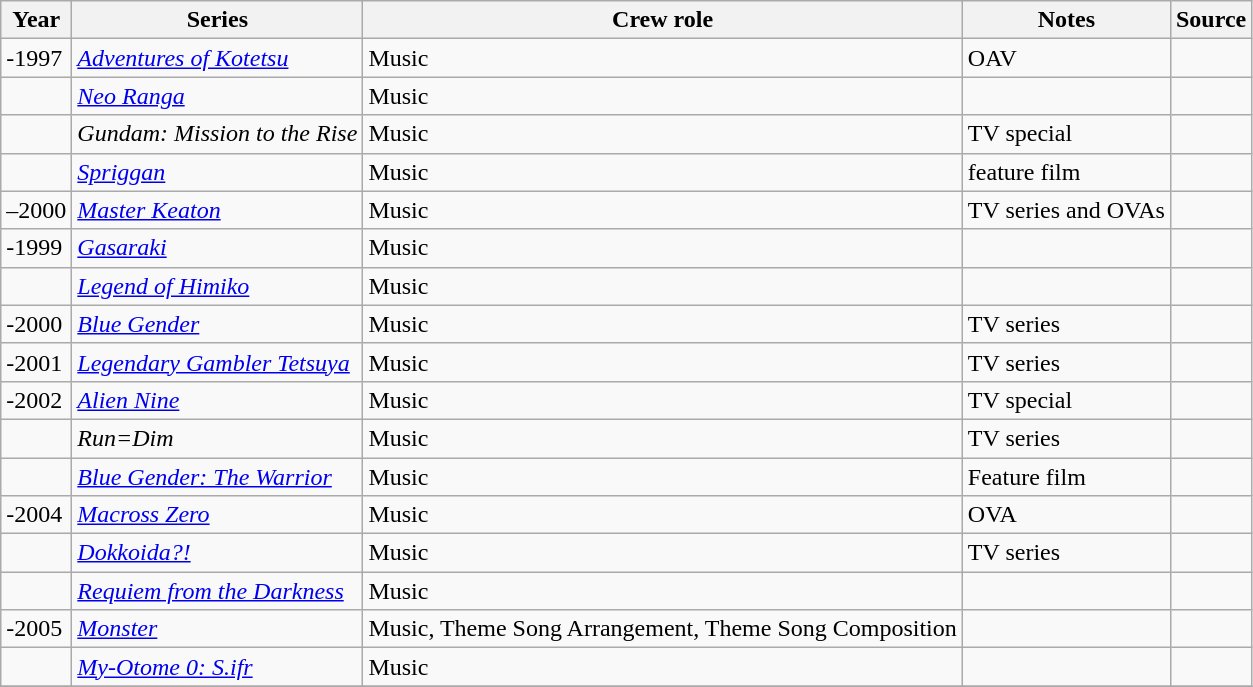<table class="wikitable sortable plainrowheaders">
<tr>
<th>Year</th>
<th>Series</th>
<th>Crew role</th>
<th class="unsortable">Notes</th>
<th class="unsortable">Source</th>
</tr>
<tr>
<td>-1997</td>
<td><em><a href='#'>Adventures of Kotetsu</a></em></td>
<td>Music</td>
<td>OAV</td>
<td></td>
</tr>
<tr>
<td></td>
<td><em><a href='#'>Neo Ranga</a></em></td>
<td>Music</td>
<td></td>
<td></td>
</tr>
<tr>
<td></td>
<td><em>Gundam: Mission to the Rise</em></td>
<td>Music</td>
<td>TV special</td>
<td></td>
</tr>
<tr>
<td></td>
<td><em><a href='#'>Spriggan</a></em></td>
<td>Music</td>
<td>feature film</td>
<td></td>
</tr>
<tr>
<td>–2000</td>
<td><em><a href='#'>Master Keaton</a></em></td>
<td>Music</td>
<td>TV series and OVAs</td>
<td></td>
</tr>
<tr>
<td>-1999</td>
<td><em><a href='#'>Gasaraki</a></em></td>
<td>Music</td>
<td></td>
<td></td>
</tr>
<tr>
<td></td>
<td><em><a href='#'>Legend of Himiko</a></em></td>
<td>Music</td>
<td></td>
<td></td>
</tr>
<tr>
<td>-2000</td>
<td><em><a href='#'>Blue Gender</a></em></td>
<td>Music</td>
<td>TV series</td>
<td></td>
</tr>
<tr>
<td>-2001</td>
<td><em><a href='#'>Legendary Gambler Tetsuya</a></em></td>
<td>Music</td>
<td>TV series</td>
<td></td>
</tr>
<tr>
<td>-2002</td>
<td><em><a href='#'>Alien Nine</a></em></td>
<td>Music</td>
<td>TV special</td>
<td></td>
</tr>
<tr>
<td></td>
<td><em>Run=Dim</em></td>
<td>Music</td>
<td>TV series</td>
<td></td>
</tr>
<tr>
<td></td>
<td><em><a href='#'>Blue Gender: The Warrior</a></em></td>
<td>Music</td>
<td>Feature film</td>
<td></td>
</tr>
<tr>
<td>-2004</td>
<td><em><a href='#'>Macross Zero</a></em></td>
<td>Music</td>
<td>OVA</td>
<td></td>
</tr>
<tr>
<td></td>
<td><em><a href='#'>Dokkoida?!</a></em></td>
<td>Music</td>
<td>TV series</td>
<td></td>
</tr>
<tr>
<td></td>
<td><em><a href='#'>Requiem from the Darkness</a></em></td>
<td>Music</td>
<td></td>
<td></td>
</tr>
<tr>
<td>-2005</td>
<td><em><a href='#'>Monster</a></em></td>
<td>Music, Theme Song Arrangement, Theme Song Composition</td>
<td></td>
<td></td>
</tr>
<tr>
<td></td>
<td><em><a href='#'>My-Otome 0: S.ifr</a></em></td>
<td>Music</td>
<td></td>
<td></td>
</tr>
<tr>
</tr>
</table>
